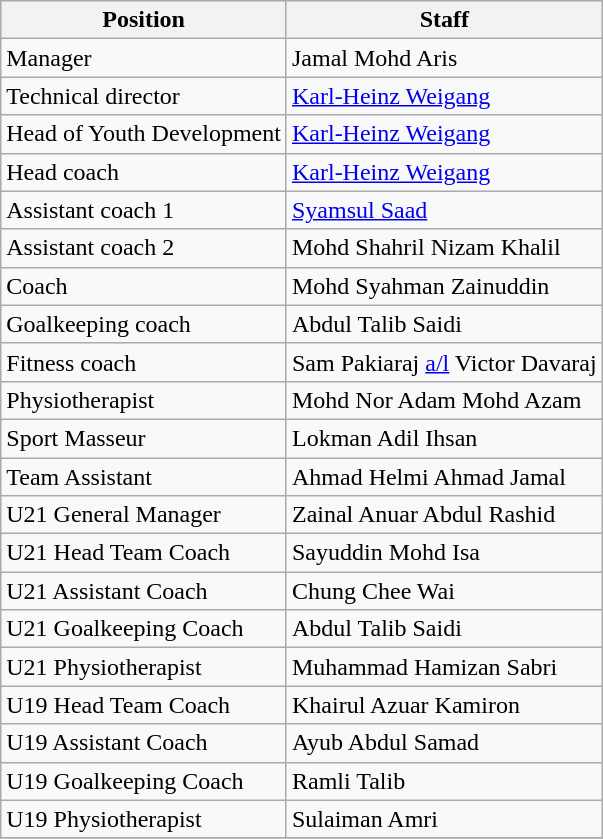<table class="wikitable">
<tr>
<th style="background:; color:;">Position</th>
<th style="background:; color:;">Staff</th>
</tr>
<tr>
<td>Manager</td>
<td> Jamal Mohd Aris</td>
</tr>
<tr>
<td>Technical director</td>
<td> <a href='#'>Karl-Heinz Weigang</a></td>
</tr>
<tr>
<td>Head of Youth Development</td>
<td> <a href='#'>Karl-Heinz Weigang</a></td>
</tr>
<tr>
<td>Head coach</td>
<td> <a href='#'>Karl-Heinz Weigang</a></td>
</tr>
<tr>
<td>Assistant coach 1</td>
<td> <a href='#'>Syamsul Saad</a></td>
</tr>
<tr>
<td>Assistant coach 2</td>
<td> Mohd Shahril Nizam Khalil</td>
</tr>
<tr>
<td>Coach</td>
<td> Mohd Syahman Zainuddin</td>
</tr>
<tr>
<td>Goalkeeping coach</td>
<td> Abdul Talib Saidi</td>
</tr>
<tr>
<td>Fitness coach</td>
<td> Sam Pakiaraj <a href='#'>a/l</a> Victor Davaraj</td>
</tr>
<tr>
<td>Physiotherapist</td>
<td> Mohd Nor Adam Mohd Azam</td>
</tr>
<tr>
<td>Sport Masseur</td>
<td> Lokman Adil Ihsan</td>
</tr>
<tr>
<td>Team Assistant</td>
<td> Ahmad Helmi Ahmad Jamal</td>
</tr>
<tr>
<td>U21 General Manager</td>
<td> Zainal Anuar Abdul Rashid</td>
</tr>
<tr>
<td>U21 Head Team Coach</td>
<td> Sayuddin Mohd Isa</td>
</tr>
<tr>
<td>U21 Assistant Coach</td>
<td> Chung Chee Wai</td>
</tr>
<tr>
<td>U21 Goalkeeping Coach</td>
<td> Abdul Talib Saidi</td>
</tr>
<tr>
<td>U21 Physiotherapist</td>
<td> Muhammad Hamizan Sabri</td>
</tr>
<tr>
<td>U19 Head Team Coach</td>
<td> Khairul Azuar Kamiron</td>
</tr>
<tr>
<td>U19 Assistant Coach</td>
<td> Ayub Abdul Samad</td>
</tr>
<tr>
<td>U19 Goalkeeping Coach</td>
<td> Ramli Talib</td>
</tr>
<tr>
<td>U19 Physiotherapist</td>
<td> Sulaiman Amri</td>
</tr>
<tr>
</tr>
</table>
